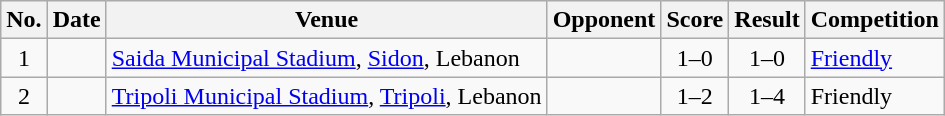<table class="wikitable sortable">
<tr>
<th scope="col">No.</th>
<th scope="col">Date</th>
<th scope="col">Venue</th>
<th scope="col">Opponent</th>
<th scope="col">Score</th>
<th scope="col">Result</th>
<th scope="col">Competition</th>
</tr>
<tr>
<td style="text-align:center">1</td>
<td></td>
<td><a href='#'>Saida Municipal Stadium</a>, <a href='#'>Sidon</a>, Lebanon</td>
<td></td>
<td style="text-align:center">1–0</td>
<td style="text-align:center">1–0</td>
<td><a href='#'>Friendly</a></td>
</tr>
<tr>
<td style="text-align:center">2</td>
<td></td>
<td><a href='#'>Tripoli Municipal Stadium</a>, <a href='#'>Tripoli</a>, Lebanon</td>
<td></td>
<td style="text-align:center">1–2</td>
<td style="text-align:center">1–4</td>
<td>Friendly</td>
</tr>
</table>
